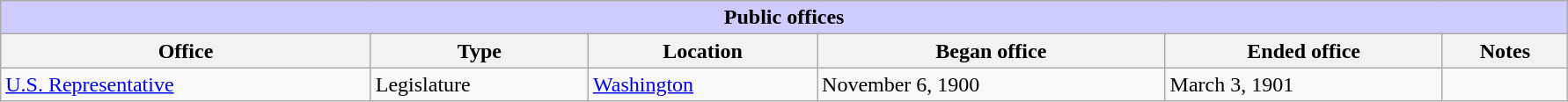<table class=wikitable style="width: 94%" style="text-align: center;" align="center">
<tr bgcolor=#cccccc>
<th colspan=7 style="background: #ccccff;">Public offices</th>
</tr>
<tr>
<th><strong>Office</strong></th>
<th><strong>Type</strong></th>
<th><strong>Location</strong></th>
<th><strong>Began office</strong></th>
<th><strong>Ended office</strong></th>
<th><strong>Notes</strong></th>
</tr>
<tr>
<td><a href='#'>U.S. Representative</a></td>
<td>Legislature</td>
<td><a href='#'>Washington</a></td>
<td>November 6, 1900</td>
<td>March 3, 1901</td>
<td></td>
</tr>
</table>
